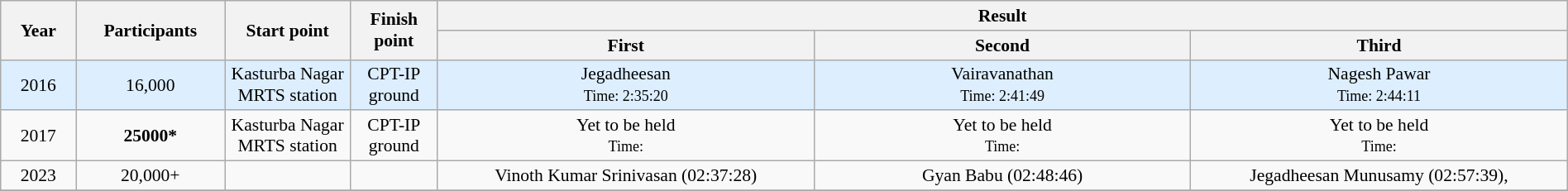<table class="wikitable" style="font-size:90%; width: 100%; text-align: center;">
<tr>
<th rowspan=2 width=3%>Year</th>
<th rowspan=2 width=5%>Participants</th>
<th rowspan=2 width=5%>Start point</th>
<th rowspan=2 width=3%>Finish point</th>
<th colspan=5>Result</th>
</tr>
<tr>
<th width=15%>First</th>
<th width=15%>Second</th>
<th width=15%>Third</th>
</tr>
<tr style="background:#ddeeff">
<td>2016<br></td>
<td>16,000</td>
<td>Kasturba Nagar MRTS station</td>
<td>CPT-IP ground</td>
<td>Jegadheesan<br><small>Time: 2:35:20</small></td>
<td>Vairavanathan<br><small>Time: 2:41:49</small></td>
<td>Nagesh Pawar<br><small>Time: 2:44:11</small></td>
</tr>
<tr>
<td>2017<br></td>
<td><strong>25000*</strong></td>
<td>Kasturba Nagar MRTS station</td>
<td>CPT-IP ground</td>
<td>Yet to be held<br><small>Time:</small></td>
<td>Yet to be held<br><small>Time:</small></td>
<td>Yet to be held<br><small>Time:</small></td>
</tr>
<tr>
<td>2023</td>
<td>20,000+</td>
<td></td>
<td></td>
<td>Vinoth Kumar Srinivasan (02:37:28)</td>
<td>Gyan Babu (02:48:46)</td>
<td>Jegadheesan Munusamy (02:57:39),</td>
</tr>
<tr>
</tr>
</table>
